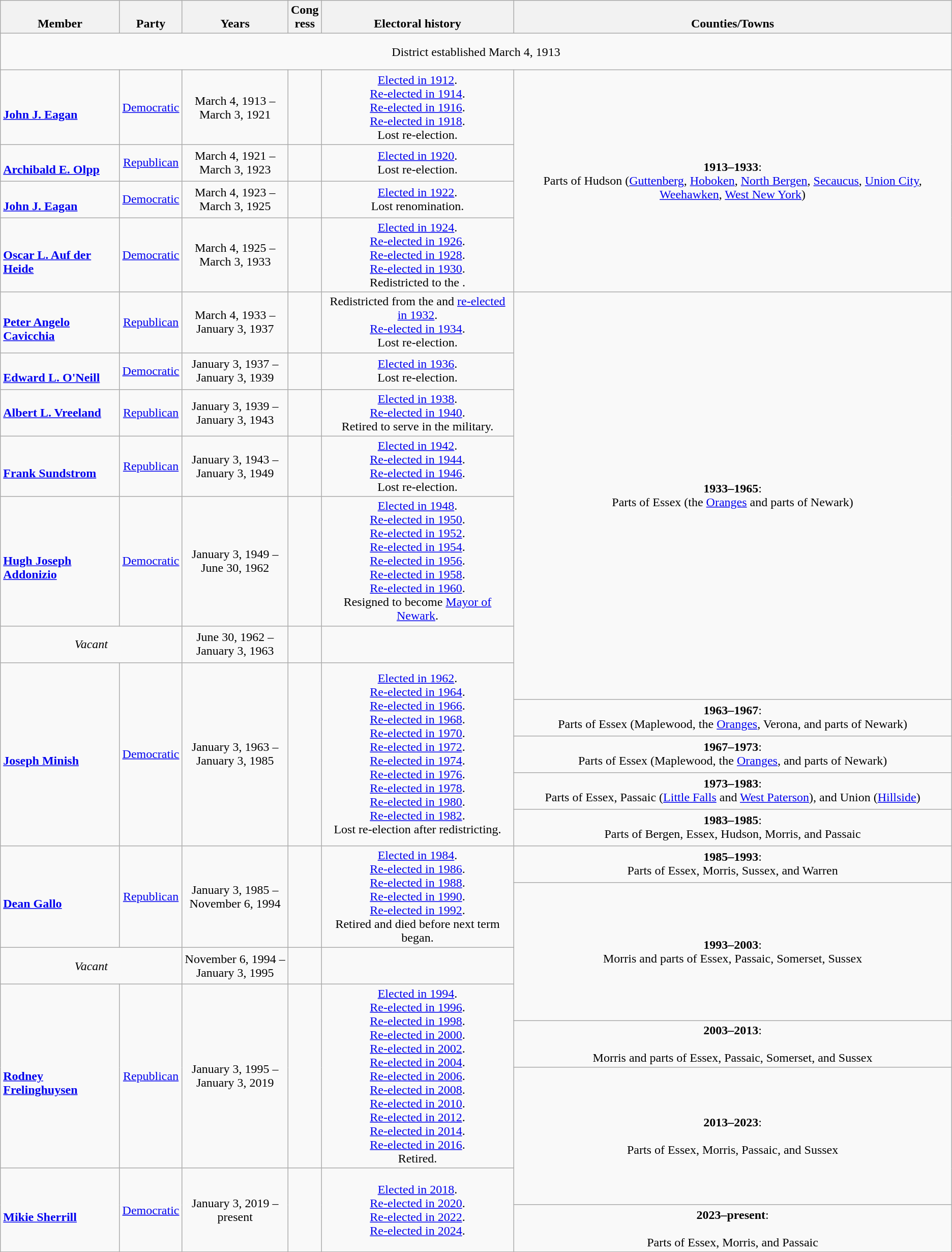<table class=wikitable style="text-align:center">
<tr valign=bottom>
<th>Member</th>
<th>Party</th>
<th>Years</th>
<th>Cong<br>ress</th>
<th>Electoral history</th>
<th>Counties/Towns</th>
</tr>
<tr style="height:3em">
<td colspan="6">District established March 4, 1913</td>
</tr>
<tr style="height:3em">
<td align=left><br><strong><a href='#'>John J. Eagan</a></strong><br></td>
<td><a href='#'>Democratic</a></td>
<td nowrap>March 4, 1913 –<br>March 3, 1921</td>
<td></td>
<td><a href='#'>Elected in 1912</a>.<br><a href='#'>Re-elected in 1914</a>.<br><a href='#'>Re-elected in 1916</a>.<br><a href='#'>Re-elected in 1918</a>.<br>Lost re-election.</td>
<td rowspan=4><strong>1913–1933</strong>:<br>Parts of Hudson (<a href='#'>Guttenberg</a>, <a href='#'>Hoboken</a>, <a href='#'>North Bergen</a>, <a href='#'>Secaucus</a>, <a href='#'>Union City</a>, <a href='#'>Weehawken</a>, <a href='#'>West New York</a>)</td>
</tr>
<tr style="height:3em">
<td align=left><br><strong><a href='#'>Archibald E. Olpp</a></strong><br></td>
<td><a href='#'>Republican</a></td>
<td nowrap>March 4, 1921 –<br>March 3, 1923</td>
<td></td>
<td><a href='#'>Elected in 1920</a>.<br>Lost re-election.</td>
</tr>
<tr style="height:3em">
<td align=left><br><strong><a href='#'>John J. Eagan</a></strong><br></td>
<td><a href='#'>Democratic</a></td>
<td nowrap>March 4, 1923 –<br>March 3, 1925</td>
<td></td>
<td><a href='#'>Elected in 1922</a>.<br>Lost renomination.</td>
</tr>
<tr style="height:3em">
<td align=left><br><strong><a href='#'>Oscar L. Auf der Heide</a></strong><br></td>
<td><a href='#'>Democratic</a></td>
<td nowrap>March 4, 1925 –<br>March 3, 1933</td>
<td></td>
<td><a href='#'>Elected in 1924</a>.<br><a href='#'>Re-elected in 1926</a>.<br><a href='#'>Re-elected in 1928</a>.<br><a href='#'>Re-elected in 1930</a>.<br>Redistricted to the .</td>
</tr>
<tr style="height:3em">
<td align=left><br><strong><a href='#'>Peter Angelo Cavicchia</a></strong><br></td>
<td><a href='#'>Republican</a></td>
<td nowrap>March 4, 1933 –<br>January 3, 1937</td>
<td></td>
<td>Redistricted from the  and <a href='#'>re-elected in 1932</a>.<br><a href='#'>Re-elected in 1934</a>.<br>Lost re-election.</td>
<td rowspan=7><strong>1933–1965</strong>:<br>Parts of Essex (the <a href='#'>Oranges</a> and parts of Newark)</td>
</tr>
<tr style="height:3em">
<td align=left><br><strong><a href='#'>Edward L. O'Neill</a></strong><br></td>
<td><a href='#'>Democratic</a></td>
<td nowrap>January 3, 1937 –<br>January 3, 1939</td>
<td></td>
<td><a href='#'>Elected in 1936</a>.<br>Lost re-election.</td>
</tr>
<tr style="height:3em">
<td align=left><strong><a href='#'>Albert L. Vreeland</a></strong><br></td>
<td><a href='#'>Republican</a></td>
<td nowrap>January 3, 1939 –<br>January 3, 1943</td>
<td></td>
<td><a href='#'>Elected in 1938</a>.<br><a href='#'>Re-elected in 1940</a>.<br>Retired to serve in the military.</td>
</tr>
<tr style="height:3em">
<td align=left><br><strong><a href='#'>Frank Sundstrom</a></strong><br></td>
<td><a href='#'>Republican</a></td>
<td nowrap>January 3, 1943 –<br>January 3, 1949</td>
<td></td>
<td><a href='#'>Elected in 1942</a>.<br><a href='#'>Re-elected in 1944</a>.<br><a href='#'>Re-elected in 1946</a>.<br>Lost re-election.</td>
</tr>
<tr style="height:3em">
<td align=left><br><strong><a href='#'>Hugh Joseph Addonizio</a></strong><br></td>
<td><a href='#'>Democratic</a></td>
<td nowrap>January 3, 1949 –<br>June 30, 1962</td>
<td></td>
<td><a href='#'>Elected in 1948</a>.<br><a href='#'>Re-elected in 1950</a>.<br><a href='#'>Re-elected in 1952</a>.<br><a href='#'>Re-elected in 1954</a>.<br><a href='#'>Re-elected in 1956</a>.<br><a href='#'>Re-elected in 1958</a>.<br><a href='#'>Re-elected in 1960</a>.<br>Resigned to become <a href='#'>Mayor of Newark</a>.</td>
</tr>
<tr style="height:3em">
<td colspan="2"><em>Vacant</em></td>
<td nowrap>June 30, 1962 –<br>January 3, 1963</td>
<td></td>
</tr>
<tr style="height:3em">
<td rowspan=5 align=left><br><strong><a href='#'>Joseph Minish</a></strong><br></td>
<td rowspan=5 ><a href='#'>Democratic</a></td>
<td rowspan=5 nowrap>January 3, 1963 –<br>January 3, 1985</td>
<td rowspan=5></td>
<td rowspan=5><a href='#'>Elected in 1962</a>.<br><a href='#'>Re-elected in 1964</a>.<br><a href='#'>Re-elected in 1966</a>.<br><a href='#'>Re-elected in 1968</a>.<br><a href='#'>Re-elected in 1970</a>.<br><a href='#'>Re-elected in 1972</a>.<br><a href='#'>Re-elected in 1974</a>.<br><a href='#'>Re-elected in 1976</a>.<br><a href='#'>Re-elected in 1978</a>.<br><a href='#'>Re-elected in 1980</a>.<br><a href='#'>Re-elected in 1982</a>.<br>Lost re-election after redistricting.</td>
</tr>
<tr style="height:3em">
<td><strong>1963–1967</strong>:<br>Parts of Essex (Maplewood, the <a href='#'>Oranges</a>, Verona, and parts of Newark)</td>
</tr>
<tr style="height:3em">
<td><strong>1967–1973</strong>:<br>Parts of Essex (Maplewood, the <a href='#'>Oranges</a>, and parts of Newark)</td>
</tr>
<tr style="height:3em">
<td><strong>1973–1983</strong>:<br>Parts of Essex, Passaic (<a href='#'>Little Falls</a> and <a href='#'>West Paterson</a>), and Union (<a href='#'>Hillside</a>)</td>
</tr>
<tr style="height:3em">
<td><strong>1983–1985</strong>:<br>Parts of Bergen, Essex, Hudson, Morris, and Passaic</td>
</tr>
<tr style="height:3em">
<td rowspan=2 align=left><br><strong><a href='#'>Dean Gallo</a></strong><br></td>
<td rowspan=2 ><a href='#'>Republican</a></td>
<td rowspan=2 nowrap>January 3, 1985 –<br>November 6, 1994</td>
<td rowspan=2></td>
<td rowspan=2><a href='#'>Elected in 1984</a>.<br><a href='#'>Re-elected in 1986</a>.<br><a href='#'>Re-elected in 1988</a>.<br><a href='#'>Re-elected in 1990</a>.<br><a href='#'>Re-elected in 1992</a>.<br>Retired and died before next term began.</td>
<td><strong>1985–1993</strong>:<br>Parts of Essex, Morris, Sussex, and Warren</td>
</tr>
<tr style="height:3em">
<td rowspan=3><strong>1993–2003</strong>:<br>Morris and parts of Essex, Passaic, Somerset, Sussex</td>
</tr>
<tr style="height:3em">
<td colspan="2"><em>Vacant</em></td>
<td nowrap>November 6, 1994 –<br>January 3, 1995</td>
<td></td>
</tr>
<tr style="height:3em">
<td rowspan=3 align=left><br><strong><a href='#'>Rodney Frelinghuysen</a></strong><br></td>
<td rowspan=3 ><a href='#'>Republican</a></td>
<td rowspan=3 nowrap>January 3, 1995 –<br>January 3, 2019</td>
<td rowspan=3></td>
<td rowspan=3><a href='#'>Elected in 1994</a>.<br><a href='#'>Re-elected in 1996</a>.<br><a href='#'>Re-elected in 1998</a>.<br><a href='#'>Re-elected in 2000</a>.<br><a href='#'>Re-elected in 2002</a>.<br><a href='#'>Re-elected in 2004</a>.<br><a href='#'>Re-elected in 2006</a>.<br><a href='#'>Re-elected in 2008</a>.<br><a href='#'>Re-elected in 2010</a>.<br><a href='#'>Re-elected in 2012</a>.<br><a href='#'>Re-elected in 2014</a>.<br><a href='#'>Re-elected in 2016</a>.<br>Retired.</td>
</tr>
<tr style="height:3em">
<td><strong>2003–2013</strong>:<br><br>Morris and parts of Essex, Passaic, Somerset, and Sussex</td>
</tr>
<tr style="height:3em">
<td rowspan=2><strong>2013–2023</strong>:<br><br>Parts of Essex, Morris, Passaic, and Sussex</td>
</tr>
<tr style="height:3em">
<td rowspan=2 align=left><br><strong><a href='#'>Mikie Sherrill</a></strong><br></td>
<td rowspan=2 ><a href='#'>Democratic</a></td>
<td rowspan=2 nowrap>January 3, 2019 –<br>present</td>
<td rowspan=2></td>
<td rowspan=2><a href='#'>Elected in 2018</a>.<br><a href='#'>Re-elected in 2020</a>.<br><a href='#'>Re-elected in 2022</a>.<br><a href='#'>Re-elected in 2024</a>.</td>
</tr>
<tr style="height:3em">
<td><strong>2023–present</strong>:<br><br>Parts of Essex, Morris, and Passaic</td>
</tr>
</table>
